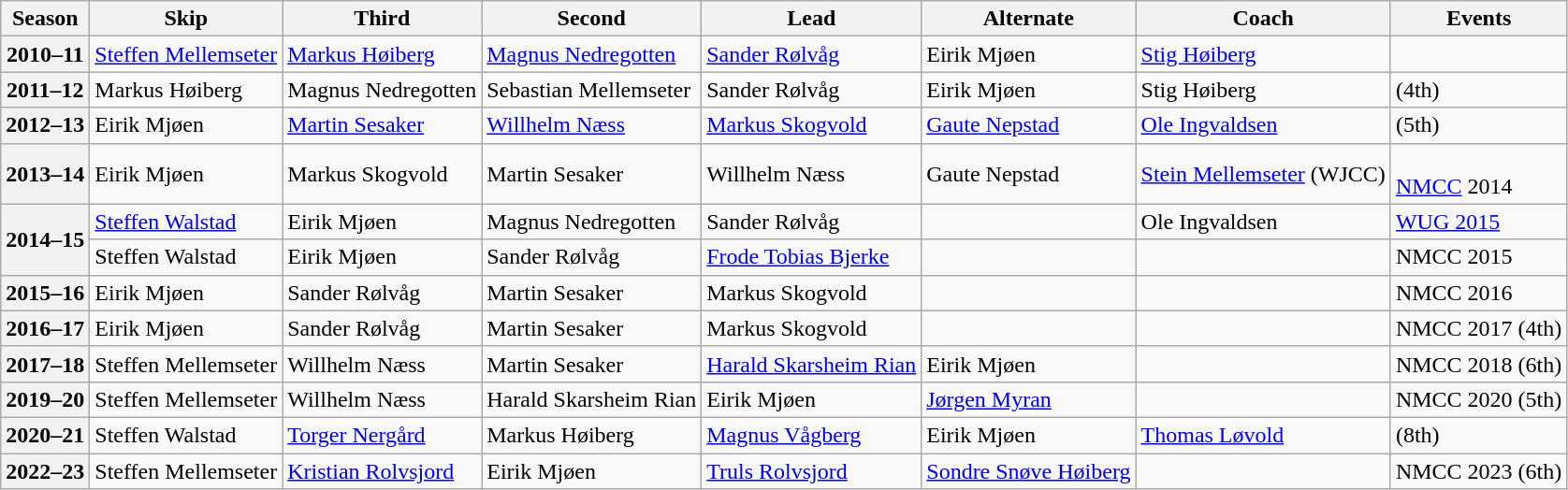<table class="wikitable">
<tr>
<th scope="col">Season</th>
<th scope="col">Skip</th>
<th scope="col">Third</th>
<th scope="col">Second</th>
<th scope="col">Lead</th>
<th scope="col">Alternate</th>
<th scope="col">Coach</th>
<th scope="col">Events</th>
</tr>
<tr>
<th scope="row">2010–11</th>
<td><a href='#'>Steffen Mellemseter</a></td>
<td><a href='#'>Markus Høiberg</a></td>
<td><a href='#'>Magnus Nedregotten</a></td>
<td><a href='#'>Sander Rølvåg</a></td>
<td>Eirik Mjøen</td>
<td><a href='#'>Stig Høiberg</a></td>
<td> </td>
</tr>
<tr>
<th scope="row">2011–12</th>
<td>Markus Høiberg</td>
<td>Magnus Nedregotten</td>
<td>Sebastian Mellemseter</td>
<td>Sander Rølvåg</td>
<td>Eirik Mjøen</td>
<td>Stig Høiberg</td>
<td> (4th)</td>
</tr>
<tr>
<th scope="row">2012–13</th>
<td>Eirik Mjøen</td>
<td><a href='#'>Martin Sesaker</a></td>
<td><a href='#'>Willhelm Næss</a></td>
<td><a href='#'>Markus Skogvold</a></td>
<td><a href='#'>Gaute Nepstad</a></td>
<td><a href='#'>Ole Ingvaldsen</a></td>
<td> (5th)</td>
</tr>
<tr>
<th scope="row">2013–14</th>
<td>Eirik Mjøen</td>
<td>Markus Skogvold</td>
<td>Martin Sesaker</td>
<td>Willhelm Næss</td>
<td>Gaute Nepstad</td>
<td><a href='#'>Stein Mellemseter</a> (WJCC)</td>
<td> <br><a href='#'>NMCC</a> 2014 </td>
</tr>
<tr>
<th scope="row" rowspan="2">2014–15</th>
<td><a href='#'>Steffen Walstad</a></td>
<td>Eirik Mjøen</td>
<td>Magnus Nedregotten</td>
<td>Sander Rølvåg</td>
<td></td>
<td>Ole Ingvaldsen</td>
<td><a href='#'>WUG 2015</a> </td>
</tr>
<tr>
<td>Steffen Walstad</td>
<td>Eirik Mjøen</td>
<td>Sander Rølvåg</td>
<td><a href='#'>Frode Tobias Bjerke</a></td>
<td></td>
<td></td>
<td>NMCC 2015 </td>
</tr>
<tr>
<th scope="row">2015–16</th>
<td>Eirik Mjøen</td>
<td>Sander Rølvåg</td>
<td>Martin Sesaker</td>
<td>Markus Skogvold</td>
<td></td>
<td></td>
<td>NMCC 2016 </td>
</tr>
<tr>
<th scope="row">2016–17</th>
<td>Eirik Mjøen</td>
<td>Sander Rølvåg</td>
<td>Martin Sesaker</td>
<td>Markus Skogvold</td>
<td></td>
<td></td>
<td>NMCC 2017 (4th)</td>
</tr>
<tr>
<th scope="row">2017–18</th>
<td>Steffen Mellemseter</td>
<td>Willhelm Næss</td>
<td>Martin Sesaker</td>
<td><a href='#'>Harald Skarsheim Rian</a></td>
<td>Eirik Mjøen</td>
<td></td>
<td>NMCC 2018 (6th)</td>
</tr>
<tr>
<th scope="row">2019–20</th>
<td>Steffen Mellemseter</td>
<td>Willhelm Næss</td>
<td>Harald Skarsheim Rian</td>
<td>Eirik Mjøen</td>
<td><a href='#'>Jørgen Myran</a></td>
<td></td>
<td>NMCC 2020 (5th)</td>
</tr>
<tr>
<th scope="row">2020–21</th>
<td>Steffen Walstad</td>
<td><a href='#'>Torger Nergård</a></td>
<td>Markus Høiberg</td>
<td><a href='#'>Magnus Vågberg</a></td>
<td>Eirik Mjøen</td>
<td><a href='#'>Thomas Løvold</a></td>
<td> (8th)</td>
</tr>
<tr>
<th scope="row">2022–23</th>
<td>Steffen Mellemseter</td>
<td><a href='#'>Kristian Rolvsjord</a></td>
<td>Eirik Mjøen</td>
<td><a href='#'>Truls Rolvsjord</a></td>
<td><a href='#'>Sondre Snøve Høiberg</a></td>
<td></td>
<td>NMCC 2023 (6th)</td>
</tr>
</table>
